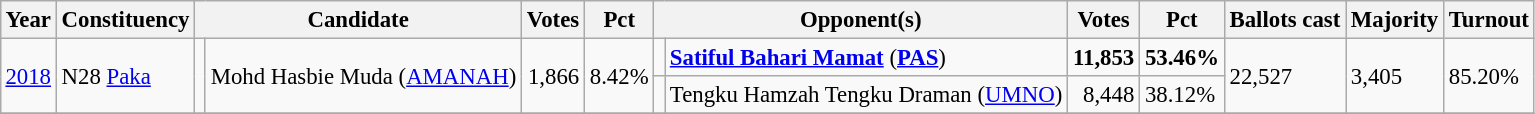<table class="wikitable" style="margin:0.5em ; font-size:95%">
<tr>
<th>Year</th>
<th>Constituency</th>
<th colspan=2>Candidate</th>
<th>Votes</th>
<th>Pct</th>
<th colspan=2>Opponent(s)</th>
<th>Votes</th>
<th>Pct</th>
<th>Ballots cast</th>
<th>Majority</th>
<th>Turnout</th>
</tr>
<tr>
<td rowspan=2><a href='#'>2018</a></td>
<td rowspan=2>N28 <a href='#'>Paka</a></td>
<td rowspan=2 ></td>
<td rowspan=2>Mohd Hasbie Muda (<a href='#'>AMANAH</a>)</td>
<td rowspan=2 align=right>1,866</td>
<td rowspan=2 align=right>8.42%</td>
<td></td>
<td><strong><a href='#'>Satiful Bahari Mamat</a></strong> (<a href='#'><strong>PAS</strong></a>)</td>
<td align=right><strong>11,853</strong></td>
<td><strong>53.46%</strong></td>
<td rowspan=2>22,527</td>
<td rowspan=2>3,405</td>
<td rowspan=2>85.20%</td>
</tr>
<tr>
<td></td>
<td>Tengku Hamzah Tengku Draman (<a href='#'>UMNO</a>)</td>
<td align=right>8,448</td>
<td>38.12%</td>
</tr>
<tr>
</tr>
</table>
